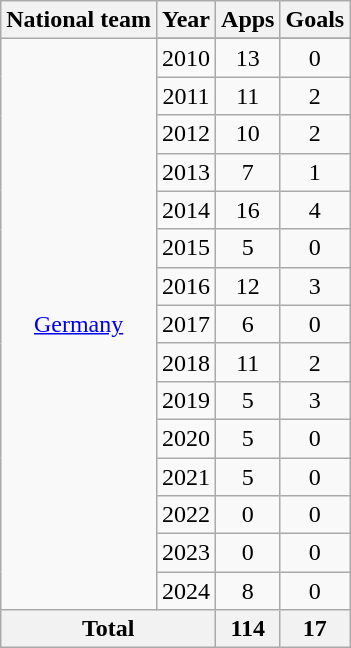<table class="wikitable" style="text-align: center;">
<tr>
<th>National team</th>
<th>Year</th>
<th>Apps</th>
<th>Goals</th>
</tr>
<tr>
<td rowspan="16"><a href='#'>Germany</a></td>
</tr>
<tr>
<td>2010</td>
<td>13</td>
<td>0</td>
</tr>
<tr>
<td>2011</td>
<td>11</td>
<td>2</td>
</tr>
<tr>
<td>2012</td>
<td>10</td>
<td>2</td>
</tr>
<tr>
<td>2013</td>
<td>7</td>
<td>1</td>
</tr>
<tr>
<td>2014</td>
<td>16</td>
<td>4</td>
</tr>
<tr>
<td>2015</td>
<td>5</td>
<td>0</td>
</tr>
<tr>
<td>2016</td>
<td>12</td>
<td>3</td>
</tr>
<tr>
<td>2017</td>
<td>6</td>
<td>0</td>
</tr>
<tr>
<td>2018</td>
<td>11</td>
<td>2</td>
</tr>
<tr>
<td>2019</td>
<td>5</td>
<td>3</td>
</tr>
<tr>
<td>2020</td>
<td>5</td>
<td>0</td>
</tr>
<tr>
<td>2021</td>
<td>5</td>
<td>0</td>
</tr>
<tr>
<td>2022</td>
<td>0</td>
<td>0</td>
</tr>
<tr>
<td>2023</td>
<td>0</td>
<td>0</td>
</tr>
<tr>
<td>2024</td>
<td>8</td>
<td>0</td>
</tr>
<tr>
<th colspan="2">Total</th>
<th>114</th>
<th>17</th>
</tr>
</table>
